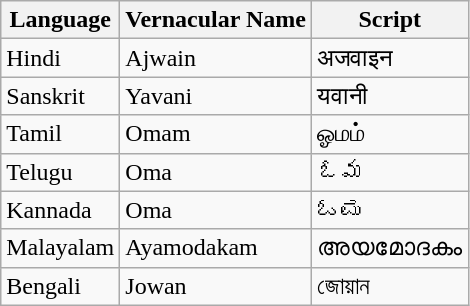<table class="wikitable">
<tr>
<th>Language</th>
<th>Vernacular Name</th>
<th>Script</th>
</tr>
<tr>
<td>Hindi</td>
<td>Ajwain</td>
<td>अजवाइन</td>
</tr>
<tr>
<td>Sanskrit</td>
<td>Yavani</td>
<td>यवानी</td>
</tr>
<tr>
<td>Tamil</td>
<td>Omam</td>
<td>ஓமம்</td>
</tr>
<tr>
<td>Telugu</td>
<td>Oma</td>
<td>ఓమ</td>
</tr>
<tr>
<td>Kannada</td>
<td>Oma</td>
<td>ಓಮ</td>
</tr>
<tr>
<td>Malayalam</td>
<td>Ayamodakam</td>
<td>അയമോദകം</td>
</tr>
<tr>
<td>Bengali</td>
<td>Jowan</td>
<td>জোয়ান</td>
</tr>
</table>
